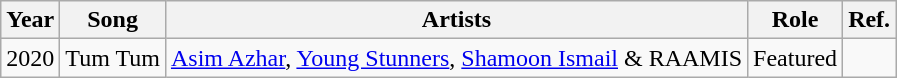<table class="wikitable">
<tr>
<th>Year</th>
<th>Song</th>
<th>Artists</th>
<th>Role</th>
<th>Ref.</th>
</tr>
<tr>
<td>2020</td>
<td>Tum Tum</td>
<td><a href='#'>Asim Azhar</a>, <a href='#'>Young Stunners</a>, <a href='#'>Shamoon Ismail</a> & RAAMIS</td>
<td>Featured</td>
<td></td>
</tr>
</table>
